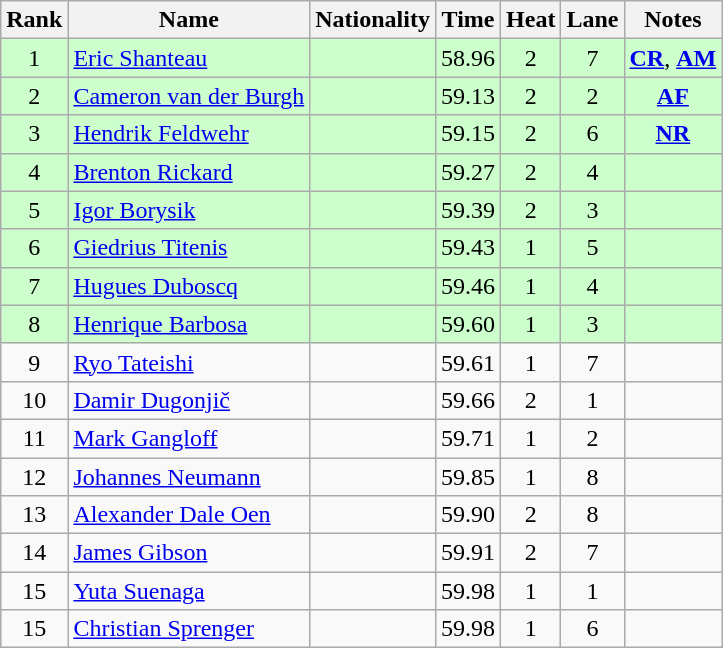<table class="wikitable sortable" style="text-align:center">
<tr>
<th>Rank</th>
<th>Name</th>
<th>Nationality</th>
<th>Time</th>
<th>Heat</th>
<th>Lane</th>
<th>Notes</th>
</tr>
<tr bgcolor=ccffcc>
<td>1</td>
<td align=left><a href='#'>Eric Shanteau</a></td>
<td align=left></td>
<td>58.96</td>
<td>2</td>
<td>7</td>
<td><strong><a href='#'>CR</a></strong>, <strong><a href='#'>AM</a></strong></td>
</tr>
<tr bgcolor=ccffcc>
<td>2</td>
<td align=left><a href='#'>Cameron van der Burgh</a></td>
<td align=left></td>
<td>59.13</td>
<td>2</td>
<td>2</td>
<td><strong><a href='#'>AF</a></strong></td>
</tr>
<tr bgcolor=ccffcc>
<td>3</td>
<td align=left><a href='#'>Hendrik Feldwehr</a></td>
<td align=left></td>
<td>59.15</td>
<td>2</td>
<td>6</td>
<td><strong><a href='#'>NR</a></strong></td>
</tr>
<tr bgcolor=ccffcc>
<td>4</td>
<td align=left><a href='#'>Brenton Rickard</a></td>
<td align=left></td>
<td>59.27</td>
<td>2</td>
<td>4</td>
<td></td>
</tr>
<tr bgcolor=ccffcc>
<td>5</td>
<td align=left><a href='#'>Igor Borysik</a></td>
<td align=left></td>
<td>59.39</td>
<td>2</td>
<td>3</td>
<td></td>
</tr>
<tr bgcolor=ccffcc>
<td>6</td>
<td align=left><a href='#'>Giedrius Titenis</a></td>
<td align=left></td>
<td>59.43</td>
<td>1</td>
<td>5</td>
<td></td>
</tr>
<tr bgcolor=ccffcc>
<td>7</td>
<td align=left><a href='#'>Hugues Duboscq</a></td>
<td align=left></td>
<td>59.46</td>
<td>1</td>
<td>4</td>
<td></td>
</tr>
<tr bgcolor=ccffcc>
<td>8</td>
<td align=left><a href='#'>Henrique Barbosa</a></td>
<td align=left></td>
<td>59.60</td>
<td>1</td>
<td>3</td>
<td></td>
</tr>
<tr>
<td>9</td>
<td align=left><a href='#'>Ryo Tateishi</a></td>
<td align=left></td>
<td>59.61</td>
<td>1</td>
<td>7</td>
<td></td>
</tr>
<tr>
<td>10</td>
<td align=left><a href='#'>Damir Dugonjič</a></td>
<td align=left></td>
<td>59.66</td>
<td>2</td>
<td>1</td>
<td></td>
</tr>
<tr>
<td>11</td>
<td align=left><a href='#'>Mark Gangloff</a></td>
<td align=left></td>
<td>59.71</td>
<td>1</td>
<td>2</td>
<td></td>
</tr>
<tr>
<td>12</td>
<td align=left><a href='#'>Johannes Neumann</a></td>
<td align=left></td>
<td>59.85</td>
<td>1</td>
<td>8</td>
<td></td>
</tr>
<tr>
<td>13</td>
<td align=left><a href='#'>Alexander Dale Oen</a></td>
<td align=left></td>
<td>59.90</td>
<td>2</td>
<td>8</td>
<td></td>
</tr>
<tr>
<td>14</td>
<td align=left><a href='#'>James Gibson</a></td>
<td align=left></td>
<td>59.91</td>
<td>2</td>
<td>7</td>
<td></td>
</tr>
<tr>
<td>15</td>
<td align=left><a href='#'>Yuta Suenaga</a></td>
<td align=left></td>
<td>59.98</td>
<td>1</td>
<td>1</td>
<td></td>
</tr>
<tr>
<td>15</td>
<td align=left><a href='#'>Christian Sprenger</a></td>
<td align=left></td>
<td>59.98</td>
<td>1</td>
<td>6</td>
<td></td>
</tr>
</table>
